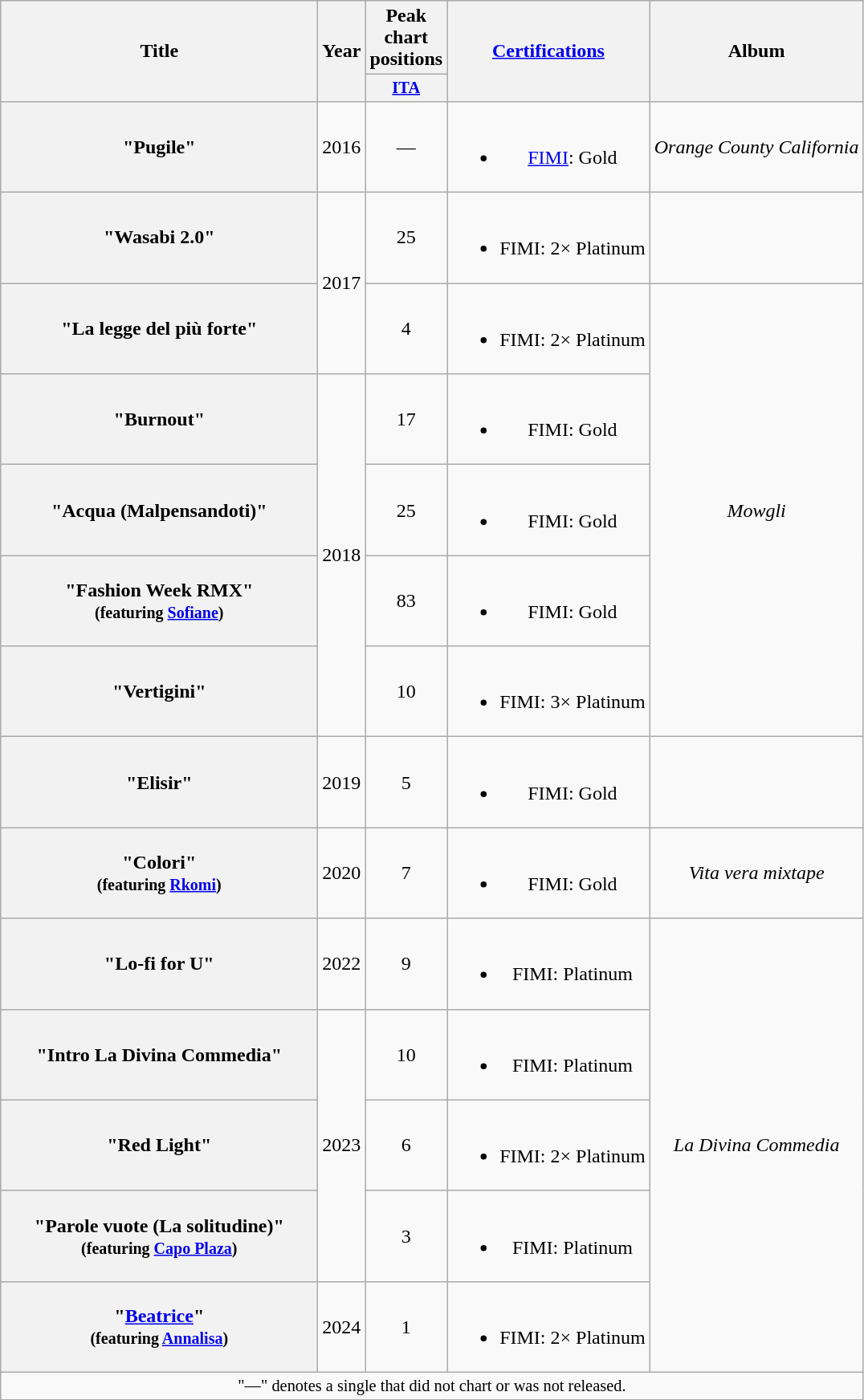<table class="wikitable plainrowheaders" style="text-align:center;">
<tr>
<th scope="col" rowspan="2" style="width:16em;">Title</th>
<th scope="col" rowspan="2" style="width:1em;">Year</th>
<th scope="col" colspan="1">Peak chart positions</th>
<th scope="col" rowspan="2"><a href='#'>Certifications</a></th>
<th scope="col" rowspan="2">Album</th>
</tr>
<tr>
<th scope="col" style="width:3em;font-size:85%;"><a href='#'>ITA</a><br></th>
</tr>
<tr>
<th scope="row">"Pugile"</th>
<td>2016</td>
<td>—</td>
<td><br><ul><li><a href='#'>FIMI</a>: Gold</li></ul></td>
<td><em>Orange County California</em></td>
</tr>
<tr>
<th scope="row">"Wasabi 2.0"</th>
<td rowspan="2">2017</td>
<td>25</td>
<td><br><ul><li>FIMI: 2× Platinum</li></ul></td>
<td></td>
</tr>
<tr>
<th scope="row">"La legge del più forte"</th>
<td>4</td>
<td><br><ul><li>FIMI: 2× Platinum</li></ul></td>
<td rowspan="5"><em>Mowgli</em></td>
</tr>
<tr>
<th scope="row">"Burnout"</th>
<td rowspan="4">2018</td>
<td>17</td>
<td><br><ul><li>FIMI: Gold</li></ul></td>
</tr>
<tr>
<th scope="row">"Acqua (Malpensandoti)"</th>
<td>25</td>
<td><br><ul><li>FIMI: Gold</li></ul></td>
</tr>
<tr>
<th scope="row">"Fashion Week RMX"<br><small>(featuring <a href='#'>Sofiane</a>)</small></th>
<td>83</td>
<td><br><ul><li>FIMI: Gold</li></ul></td>
</tr>
<tr>
<th scope="row">"Vertigini"</th>
<td>10</td>
<td><br><ul><li>FIMI: 3× Platinum</li></ul></td>
</tr>
<tr>
<th scope="row">"Elisir"</th>
<td>2019</td>
<td>5</td>
<td><br><ul><li>FIMI: Gold</li></ul></td>
<td></td>
</tr>
<tr>
<th scope="row">"Colori"<br><small>(featuring <a href='#'>Rkomi</a>)</small></th>
<td>2020</td>
<td>7</td>
<td><br><ul><li>FIMI: Gold</li></ul></td>
<td><em>Vita vera mixtape</em></td>
</tr>
<tr>
<th scope="row">"Lo-fi for U"</th>
<td>2022</td>
<td>9</td>
<td><br><ul><li>FIMI: Platinum</li></ul></td>
<td rowspan="5"><em>La Divina Commedia</em></td>
</tr>
<tr>
<th scope="row">"Intro La Divina Commedia"</th>
<td rowspan="3">2023</td>
<td>10</td>
<td><br><ul><li>FIMI: Platinum</li></ul></td>
</tr>
<tr>
<th scope="row">"Red Light"</th>
<td>6</td>
<td><br><ul><li>FIMI: 2× Platinum</li></ul></td>
</tr>
<tr>
<th scope="row">"Parole vuote (La solitudine)"<br><small>(featuring <a href='#'>Capo Plaza</a>)</small></th>
<td>3</td>
<td><br><ul><li>FIMI: Platinum</li></ul></td>
</tr>
<tr>
<th scope="row">"<a href='#'>Beatrice</a>"<br><small>(featuring <a href='#'>Annalisa</a>)</small></th>
<td>2024</td>
<td>1</td>
<td><br><ul><li>FIMI: 2× Platinum</li></ul></td>
</tr>
<tr>
<td colspan="5" style="text-align:center; font-size:85%;">"—" denotes a single that did not chart or was not released.</td>
</tr>
</table>
